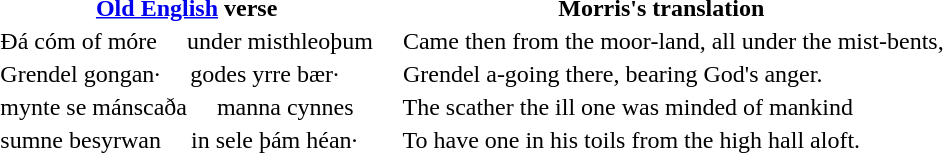<table style="margin:1em auto;">
<tr>
<th><a href='#'>Old English</a> verse</th>
<th>Morris's translation</th>
</tr>
<tr>
<td>Ðá cóm of móre     under misthleoþum</td>
<td>    Came then from the moor-land, all under the mist-bents,</td>
</tr>
<tr>
<td>Grendel gongan·     godes yrre bær·</td>
<td>    Grendel a-going there, bearing God's anger.</td>
</tr>
<tr>
<td>mynte se mánscaða     manna cynnes</td>
<td>    The scather the ill one was minded of mankind</td>
</tr>
<tr>
<td>sumne besyrwan     in sele þám héan·</td>
<td>    To have one in his toils from the high hall aloft.</td>
</tr>
</table>
